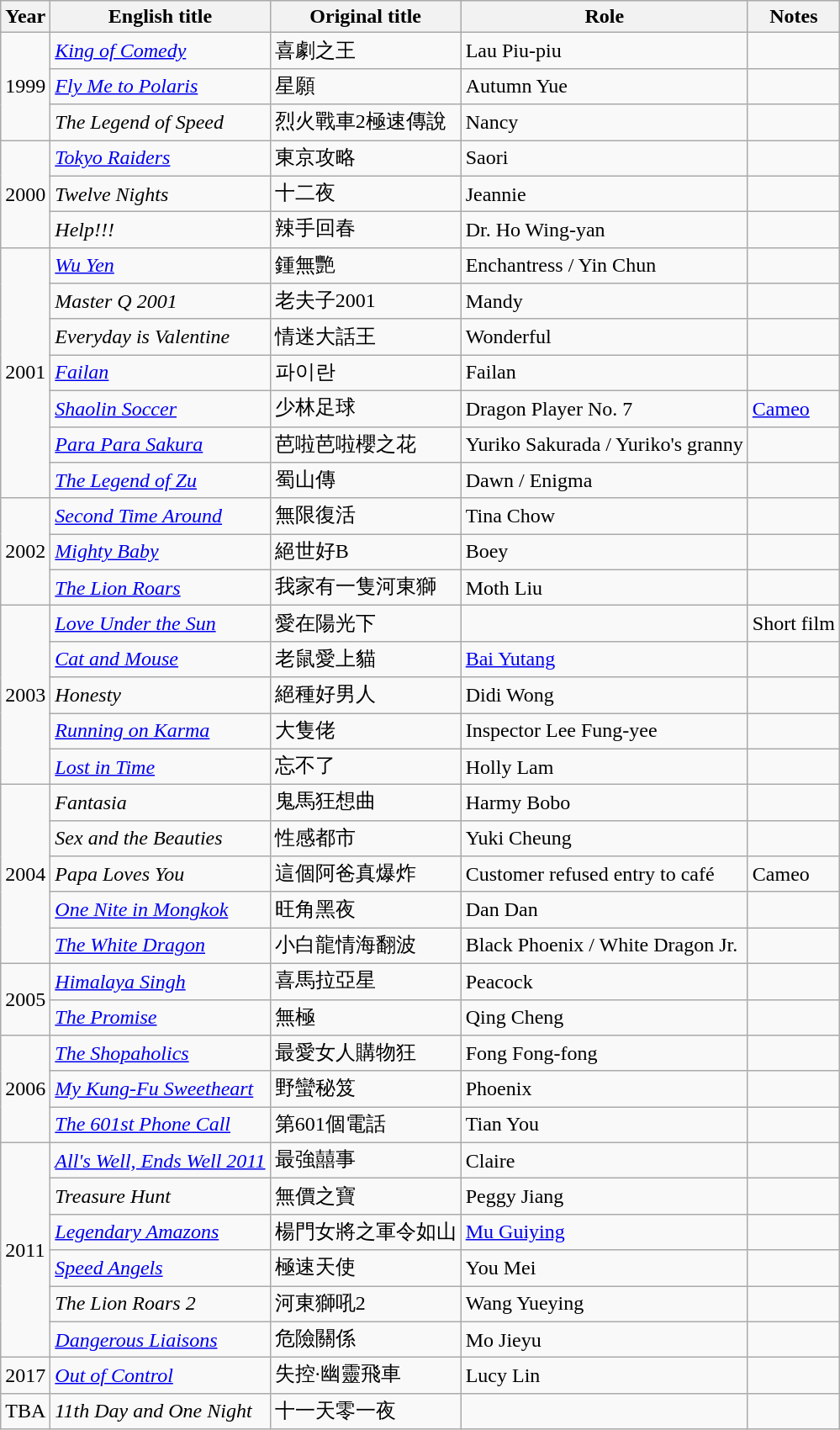<table class="wikitable">
<tr>
<th>Year</th>
<th>English title</th>
<th>Original title</th>
<th>Role</th>
<th>Notes</th>
</tr>
<tr>
<td rowspan=3>1999</td>
<td><em><a href='#'>King of Comedy</a></em></td>
<td>喜劇之王</td>
<td>Lau Piu-piu</td>
<td></td>
</tr>
<tr>
<td><em><a href='#'>Fly Me to Polaris</a></em></td>
<td>星願</td>
<td>Autumn Yue</td>
<td></td>
</tr>
<tr>
<td><em>The Legend of Speed</em></td>
<td>烈火戰車2極速傳說</td>
<td>Nancy</td>
<td></td>
</tr>
<tr>
<td rowspan=3>2000</td>
<td><em><a href='#'>Tokyo Raiders</a></em></td>
<td>東京攻略</td>
<td>Saori</td>
<td></td>
</tr>
<tr>
<td><em>Twelve Nights</em></td>
<td>十二夜</td>
<td>Jeannie</td>
<td></td>
</tr>
<tr>
<td><em>Help!!!</em></td>
<td>辣手回春</td>
<td>Dr. Ho Wing-yan</td>
<td></td>
</tr>
<tr>
<td rowspan=7>2001</td>
<td><em><a href='#'>Wu Yen</a></em></td>
<td>鍾無艷</td>
<td>Enchantress / Yin Chun</td>
<td></td>
</tr>
<tr>
<td><em>Master Q 2001</em></td>
<td>老夫子2001</td>
<td>Mandy</td>
<td></td>
</tr>
<tr>
<td><em>Everyday is Valentine</em></td>
<td>情迷大話王</td>
<td>Wonderful</td>
<td></td>
</tr>
<tr>
<td><em><a href='#'>Failan</a></em></td>
<td>파이란</td>
<td>Failan</td>
<td></td>
</tr>
<tr>
<td><em><a href='#'>Shaolin Soccer</a></em></td>
<td>少林足球</td>
<td>Dragon Player No. 7</td>
<td><a href='#'>Cameo</a></td>
</tr>
<tr>
<td><em><a href='#'>Para Para Sakura</a></em></td>
<td>芭啦芭啦櫻之花</td>
<td>Yuriko Sakurada / Yuriko's granny</td>
<td></td>
</tr>
<tr>
<td><em><a href='#'>The Legend of Zu</a></em></td>
<td>蜀山傳</td>
<td>Dawn / Enigma</td>
<td></td>
</tr>
<tr>
<td rowspan=3>2002</td>
<td><em><a href='#'>Second Time Around</a></em></td>
<td>無限復活</td>
<td>Tina Chow</td>
<td></td>
</tr>
<tr>
<td><em><a href='#'>Mighty Baby</a></em></td>
<td>絕世好B</td>
<td>Boey</td>
<td></td>
</tr>
<tr>
<td><em><a href='#'>The Lion Roars</a></em></td>
<td>我家有一隻河東獅</td>
<td>Moth Liu</td>
<td></td>
</tr>
<tr>
<td rowspan=5>2003</td>
<td><em><a href='#'>Love Under the Sun</a></em></td>
<td>愛在陽光下</td>
<td></td>
<td>Short film</td>
</tr>
<tr>
<td><em><a href='#'>Cat and Mouse</a></em></td>
<td>老鼠愛上貓</td>
<td><a href='#'>Bai Yutang</a></td>
<td></td>
</tr>
<tr>
<td><em>Honesty</em></td>
<td>絕種好男人</td>
<td>Didi Wong</td>
<td></td>
</tr>
<tr>
<td><em><a href='#'>Running on Karma</a></em></td>
<td>大隻佬</td>
<td>Inspector Lee Fung-yee</td>
<td></td>
</tr>
<tr>
<td><em><a href='#'>Lost in Time</a></em></td>
<td>忘不了</td>
<td>Holly Lam</td>
<td></td>
</tr>
<tr>
<td rowspan=5>2004</td>
<td><em>Fantasia</em></td>
<td>鬼馬狂想曲</td>
<td>Harmy Bobo</td>
<td></td>
</tr>
<tr>
<td><em>Sex and the Beauties</em></td>
<td>性感都市</td>
<td>Yuki Cheung</td>
<td></td>
</tr>
<tr>
<td><em>Papa Loves You</em></td>
<td>這個阿爸真爆炸</td>
<td>Customer refused entry to café</td>
<td>Cameo</td>
</tr>
<tr>
<td><em><a href='#'>One Nite in Mongkok</a></em></td>
<td>旺角黑夜</td>
<td>Dan Dan</td>
<td></td>
</tr>
<tr>
<td><em><a href='#'>The White Dragon</a></em></td>
<td>小白龍情海翻波</td>
<td>Black Phoenix / White Dragon Jr.</td>
<td></td>
</tr>
<tr>
<td rowspan=2>2005</td>
<td><em><a href='#'>Himalaya Singh</a></em></td>
<td>喜馬拉亞星</td>
<td>Peacock</td>
<td></td>
</tr>
<tr>
<td><em><a href='#'>The Promise</a></em></td>
<td>無極</td>
<td>Qing Cheng</td>
<td></td>
</tr>
<tr>
<td rowspan=3>2006</td>
<td><em><a href='#'>The Shopaholics</a></em></td>
<td>最愛女人購物狂</td>
<td>Fong Fong-fong</td>
<td></td>
</tr>
<tr>
<td><em><a href='#'>My Kung-Fu Sweetheart</a></em></td>
<td>野蠻秘笈</td>
<td>Phoenix</td>
<td></td>
</tr>
<tr>
<td><em><a href='#'>The 601st Phone Call</a></em></td>
<td>第601個電話</td>
<td>Tian You</td>
<td></td>
</tr>
<tr>
<td rowspan=6>2011</td>
<td><em><a href='#'>All's Well, Ends Well 2011</a></em></td>
<td>最強囍事</td>
<td>Claire</td>
<td></td>
</tr>
<tr>
<td><em>Treasure Hunt</em></td>
<td>無價之寶</td>
<td>Peggy Jiang</td>
<td></td>
</tr>
<tr>
<td><em><a href='#'>Legendary Amazons</a></em></td>
<td>楊門女將之軍令如山</td>
<td><a href='#'>Mu Guiying</a></td>
<td></td>
</tr>
<tr>
<td><em><a href='#'>Speed Angels</a></em></td>
<td>極速天使</td>
<td>You Mei</td>
<td></td>
</tr>
<tr>
<td><em>The Lion Roars 2</em></td>
<td>河東獅吼2</td>
<td>Wang Yueying</td>
<td></td>
</tr>
<tr>
<td><em><a href='#'>Dangerous Liaisons</a></em></td>
<td>危險關係</td>
<td>Mo Jieyu</td>
<td></td>
</tr>
<tr>
<td>2017</td>
<td><em><a href='#'>Out of Control</a></em></td>
<td>失控·幽靈飛車</td>
<td>Lucy Lin</td>
<td></td>
</tr>
<tr>
<td>TBA</td>
<td><em>11th Day and One Night</em></td>
<td>十一天零一夜</td>
<td></td>
<td></td>
</tr>
</table>
